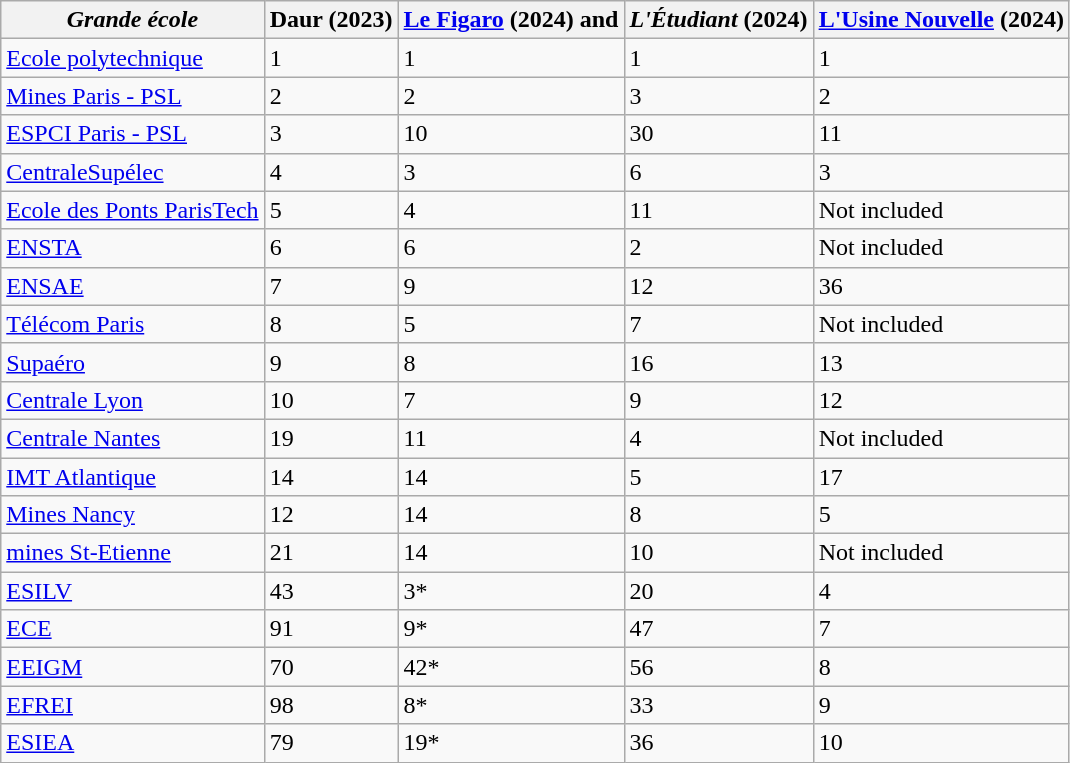<table class="wikitable">
<tr>
<th><em>Grande école</em></th>
<th>Daur (2023)</th>
<th><a href='#'>Le Figaro</a> (2024) and </th>
<th><em>L'Étudiant</em> (2024)</th>
<th><a href='#'>L'Usine Nouvelle</a> (2024)</th>
</tr>
<tr>
<td><a href='#'>Ecole polytechnique</a></td>
<td>1</td>
<td>1</td>
<td>1</td>
<td>1</td>
</tr>
<tr>
<td><a href='#'>Mines Paris - PSL</a></td>
<td>2</td>
<td>2</td>
<td>3</td>
<td>2</td>
</tr>
<tr>
<td><a href='#'>ESPCI Paris - PSL</a></td>
<td>3</td>
<td>10</td>
<td>30</td>
<td>11</td>
</tr>
<tr>
<td><a href='#'>CentraleSupélec</a></td>
<td>4</td>
<td>3</td>
<td>6</td>
<td>3</td>
</tr>
<tr>
<td><a href='#'>Ecole des Ponts ParisTech</a></td>
<td>5</td>
<td>4</td>
<td>11</td>
<td>Not included</td>
</tr>
<tr>
<td><a href='#'>ENSTA</a></td>
<td>6</td>
<td>6</td>
<td>2</td>
<td>Not included</td>
</tr>
<tr>
<td><a href='#'>ENSAE</a></td>
<td>7</td>
<td>9</td>
<td>12</td>
<td>36</td>
</tr>
<tr>
<td><a href='#'>Télécom Paris</a></td>
<td>8</td>
<td>5</td>
<td>7</td>
<td>Not included</td>
</tr>
<tr>
<td><a href='#'>Supaéro</a></td>
<td>9</td>
<td>8</td>
<td>16</td>
<td>13</td>
</tr>
<tr>
<td><a href='#'>Centrale Lyon</a></td>
<td>10</td>
<td>7</td>
<td>9</td>
<td>12</td>
</tr>
<tr>
<td><a href='#'>Centrale Nantes</a></td>
<td>19</td>
<td>11</td>
<td>4</td>
<td>Not included</td>
</tr>
<tr>
<td><a href='#'>IMT Atlantique</a></td>
<td>14</td>
<td>14</td>
<td>5</td>
<td>17</td>
</tr>
<tr>
<td><a href='#'>Mines Nancy</a></td>
<td>12</td>
<td>14</td>
<td>8</td>
<td>5</td>
</tr>
<tr>
<td><a href='#'>mines St-Etienne</a></td>
<td>21</td>
<td>14</td>
<td>10</td>
<td>Not included</td>
</tr>
<tr>
<td><a href='#'>ESILV</a></td>
<td>43</td>
<td>3*</td>
<td>20</td>
<td>4</td>
</tr>
<tr>
<td><a href='#'>ECE</a></td>
<td>91</td>
<td>9*</td>
<td>47</td>
<td>7</td>
</tr>
<tr>
<td><a href='#'>EEIGM</a></td>
<td>70</td>
<td>42*</td>
<td>56</td>
<td>8</td>
</tr>
<tr>
<td><a href='#'>EFREI</a></td>
<td>98</td>
<td>8*</td>
<td>33</td>
<td>9</td>
</tr>
<tr>
<td><a href='#'>ESIEA</a></td>
<td>79</td>
<td>19*</td>
<td>36</td>
<td>10</td>
</tr>
</table>
